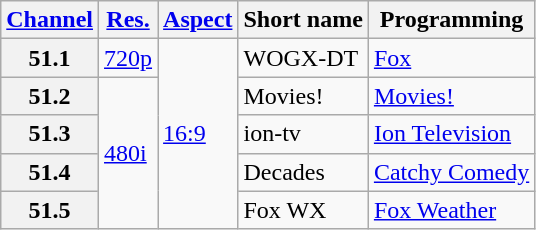<table class="wikitable">
<tr>
<th scope = "col"><a href='#'>Channel</a></th>
<th scope = "col"><a href='#'>Res.</a></th>
<th scope = "col"><a href='#'>Aspect</a></th>
<th scope = "col">Short name</th>
<th scope = "col">Programming</th>
</tr>
<tr>
<th scope = "row">51.1</th>
<td><a href='#'>720p</a></td>
<td rowspan=5><a href='#'>16:9</a></td>
<td>WOGX-DT</td>
<td><a href='#'>Fox</a></td>
</tr>
<tr>
<th scope = "row">51.2</th>
<td rowspan=4><a href='#'>480i</a></td>
<td>Movies!</td>
<td><a href='#'>Movies!</a></td>
</tr>
<tr>
<th scope = "row">51.3</th>
<td>ion-tv</td>
<td><a href='#'>Ion Television</a></td>
</tr>
<tr>
<th scope = "row">51.4</th>
<td>Decades</td>
<td><a href='#'>Catchy Comedy</a></td>
</tr>
<tr>
<th scope = "row">51.5</th>
<td>Fox WX</td>
<td><a href='#'>Fox Weather</a></td>
</tr>
</table>
